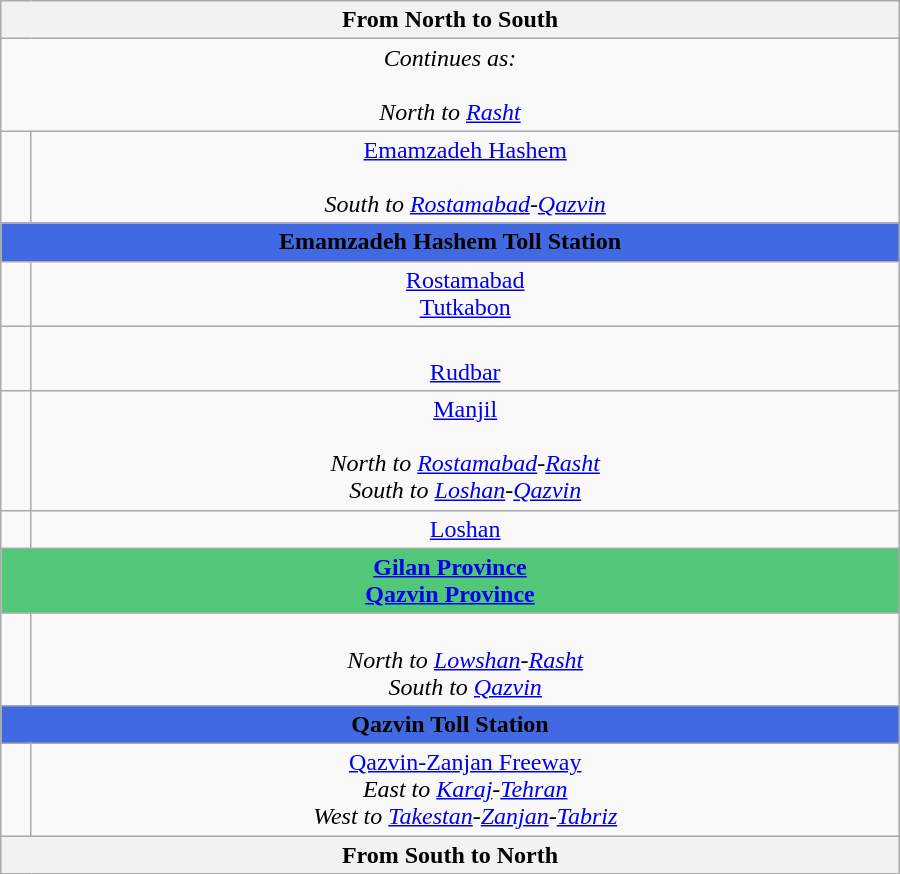<table class="wikitable" style="text-align:center" width="600px">
<tr>
<th text-align="center" colspan="3"> From North to South </th>
</tr>
<tr>
<td colspan="7" align="center"><em>Continues as:</em><br><br><em>North to <a href='#'>Rasht</a></em></td>
</tr>
<tr>
<td><br></td>
<td> <a href='#'>Emamzadeh Hashem</a><br><br><em>South to <a href='#'>Rostamabad</a>-<a href='#'>Qazvin</a></em></td>
</tr>
<tr>
<td colspan="7" align="center" bgcolor="#41 69 E1" color: #FFFFFF> <strong>Emamzadeh Hashem Toll Station</strong></td>
</tr>
<tr>
<td></td>
<td> <a href='#'>Rostamabad</a><br> <a href='#'>Tutkabon</a></td>
</tr>
<tr>
<td></td>
<td><br> <a href='#'>Rudbar</a></td>
</tr>
<tr>
<td></td>
<td> <a href='#'>Manjil</a><br><br><em>North to <a href='#'>Rostamabad</a>-<a href='#'>Rasht</a></em><br><em>South to <a href='#'>Loshan</a>-<a href='#'>Qazvin</a></em></td>
</tr>
<tr>
<td></td>
<td> <a href='#'>Loshan</a><br></td>
</tr>
<tr>
<td colspan="7" align="center" bgcolor="#50 C8 78"> <strong><a href='#'>Gilan Province</a></strong> <br> <strong><a href='#'>Qazvin Province</a></strong> </td>
</tr>
<tr>
<td></td>
<td><br><em>North to <a href='#'>Lowshan</a>-<a href='#'>Rasht</a></em><br><em>South to <a href='#'>Qazvin</a></em></td>
</tr>
<tr>
<td colspan="7" align="center" bgcolor="#41 69 E1" color: #FFFFFF> <strong>Qazvin Toll Station</strong></td>
</tr>
<tr>
<td><br></td>
<td> <a href='#'>Qazvin-Zanjan Freeway</a><br><em>East to <a href='#'>Karaj</a>-<a href='#'>Tehran</a></em><br><em>West to <a href='#'>Takestan</a>-<a href='#'>Zanjan</a>-<a href='#'>Tabriz</a></em></td>
</tr>
<tr>
<th text-align="center" colspan="3"> From South to North </th>
</tr>
</table>
